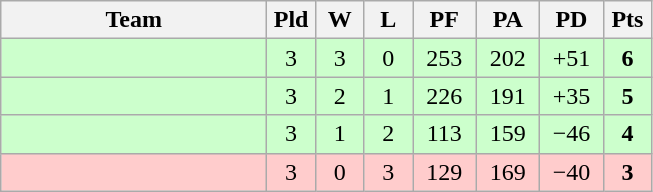<table class="wikitable" style="text-align:center;">
<tr>
<th width=170>Team</th>
<th width=25>Pld</th>
<th width=25>W</th>
<th width=25>L</th>
<th width=35>PF</th>
<th width=35>PA</th>
<th width=35>PD</th>
<th width=25>Pts</th>
</tr>
<tr bgcolor=ccffcc>
<td align="left"></td>
<td>3</td>
<td>3</td>
<td>0</td>
<td>253</td>
<td>202</td>
<td>+51</td>
<td><strong>6</strong></td>
</tr>
<tr bgcolor=ccffcc>
<td align="left"></td>
<td>3</td>
<td>2</td>
<td>1</td>
<td>226</td>
<td>191</td>
<td>+35</td>
<td><strong>5</strong></td>
</tr>
<tr bgcolor=ccffcc>
<td align="left"></td>
<td>3</td>
<td>1</td>
<td>2</td>
<td>113</td>
<td>159</td>
<td>−46</td>
<td><strong>4</strong></td>
</tr>
<tr bgcolor=ffcccc>
<td align="left"></td>
<td>3</td>
<td>0</td>
<td>3</td>
<td>129</td>
<td>169</td>
<td>−40</td>
<td><strong>3</strong></td>
</tr>
</table>
